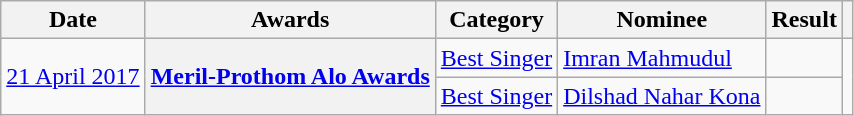<table class="wikitable plainrowheaders sortable">
<tr>
<th scope="col">Date</th>
<th scope="col">Awards</th>
<th scope="col">Category</th>
<th scope="col">Nominee</th>
<th scope="col">Result</th>
<th></th>
</tr>
<tr>
<td rowspan="2"><a href='#'>21 April 2017</a></td>
<th rowspan="2"><strong><a href='#'>Meril-Prothom Alo Awards</a></strong></th>
<td><a href='#'>Best Singer</a></td>
<td><a href='#'>Imran Mahmudul</a></td>
<td></td>
<td rowspan="2"></td>
</tr>
<tr>
<td><a href='#'>Best Singer</a></td>
<td><a href='#'>Dilshad Nahar Kona</a></td>
<td></td>
</tr>
</table>
